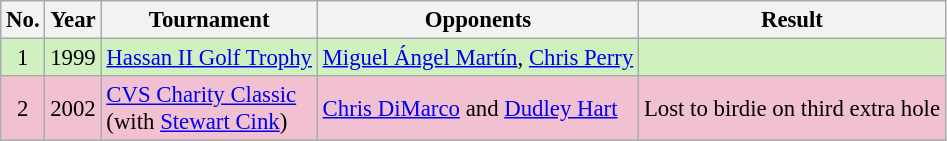<table class="wikitable" style="font-size:95%;">
<tr>
<th>No.</th>
<th>Year</th>
<th>Tournament</th>
<th>Opponents</th>
<th>Result</th>
</tr>
<tr style="background:#D0F0C0;">
<td align=center>1</td>
<td>1999</td>
<td><a href='#'>Hassan II Golf Trophy</a></td>
<td> <a href='#'>Miguel Ángel Martín</a>,  <a href='#'>Chris Perry</a></td>
<td></td>
</tr>
<tr style="background:#F2C1D1;">
<td align=center>2</td>
<td>2002</td>
<td><a href='#'>CVS Charity Classic</a><br>(with  <a href='#'>Stewart Cink</a>)</td>
<td> <a href='#'>Chris DiMarco</a> and  <a href='#'>Dudley Hart</a></td>
<td>Lost to birdie on third extra hole</td>
</tr>
</table>
